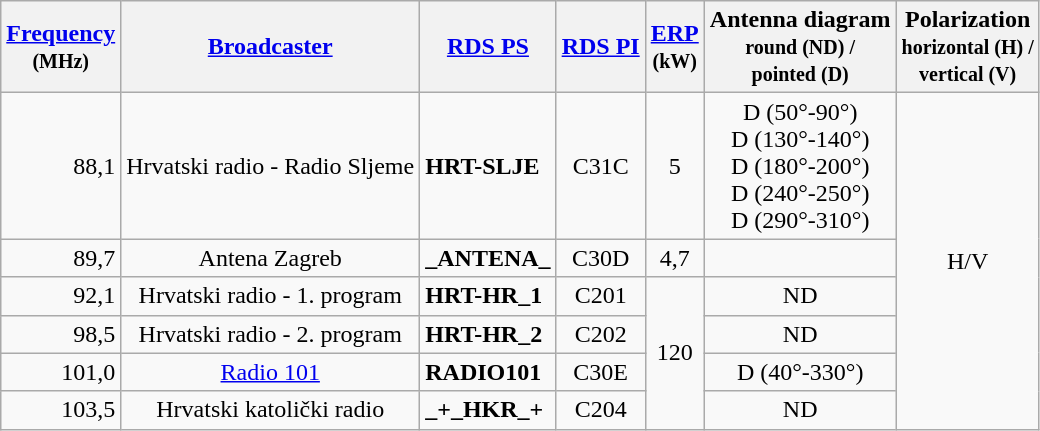<table class="wikitable">
<tr>
<th><a href='#'>Frequency</a><br><small>(MHz)</small></th>
<th><a href='#'>Broadcaster</a></th>
<th><a href='#'>RDS PS</a></th>
<th><a href='#'>RDS PI</a></th>
<th><a href='#'>ERP</a><br><small>(kW)</small></th>
<th>Antenna diagram<br><small>round (ND) /<br>pointed (D)</small></th>
<th>Polarization<br><small>horizontal (H) /<br>vertical (V)</small></th>
</tr>
<tr>
<td align="right">88,1</td>
<td align="center">Hrvatski radio - Radio Sljeme</td>
<td><span><strong>HRT-SLJE</strong></span></td>
<td align="center">C31C</td>
<td align="center">5</td>
<td align="center">D (50°-90°) <br> D (130°-140°) <br> D (180°-200°) <br> D (240°-250°) <br> D (290°-310°)</td>
<td align="center" rowspan="6">H/V</td>
</tr>
<tr>
<td align="right">89,7</td>
<td align="center">Antena Zagreb</td>
<td><span><strong>_ANTENA_</strong></span></td>
<td align="center">C30D</td>
<td align="center">4,7</td>
</tr>
<tr>
<td align="right">92,1</td>
<td align="center">Hrvatski radio - 1. program</td>
<td><span><strong>HRT-HR_1</strong></span></td>
<td align="center">C201</td>
<td align="center" rowspan="4">120</td>
<td align="center">ND</td>
</tr>
<tr>
<td align="right">98,5</td>
<td align="center">Hrvatski radio - 2. program</td>
<td><span><strong>HRT-HR_2</strong></span></td>
<td align="center">C202</td>
<td align="center">ND</td>
</tr>
<tr>
<td align="right">101,0</td>
<td align="center"><a href='#'>Radio 101</a></td>
<td><span><strong>RADIO101</strong></span></td>
<td align="center">C30E</td>
<td align="center">D (40°-330°)</td>
</tr>
<tr>
<td align="right">103,5</td>
<td align="center">Hrvatski katolički radio</td>
<td><span><strong>_+_HKR_+</strong></span></td>
<td align="center">C204</td>
<td align="center">ND</td>
</tr>
</table>
